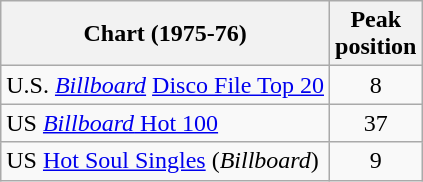<table class="wikitable sortable">
<tr>
<th>Chart (1975-76)</th>
<th>Peak<br>position</th>
</tr>
<tr>
<td>U.S. <em><a href='#'>Billboard</a></em> <a href='#'>Disco File Top 20</a></td>
<td style="text-align:center;">8</td>
</tr>
<tr>
<td>US <a href='#'><em>Billboard</em> Hot 100</a></td>
<td align="center">37</td>
</tr>
<tr>
<td>US <a href='#'>Hot Soul Singles</a> (<em>Billboard</em>)</td>
<td align="center">9</td>
</tr>
</table>
